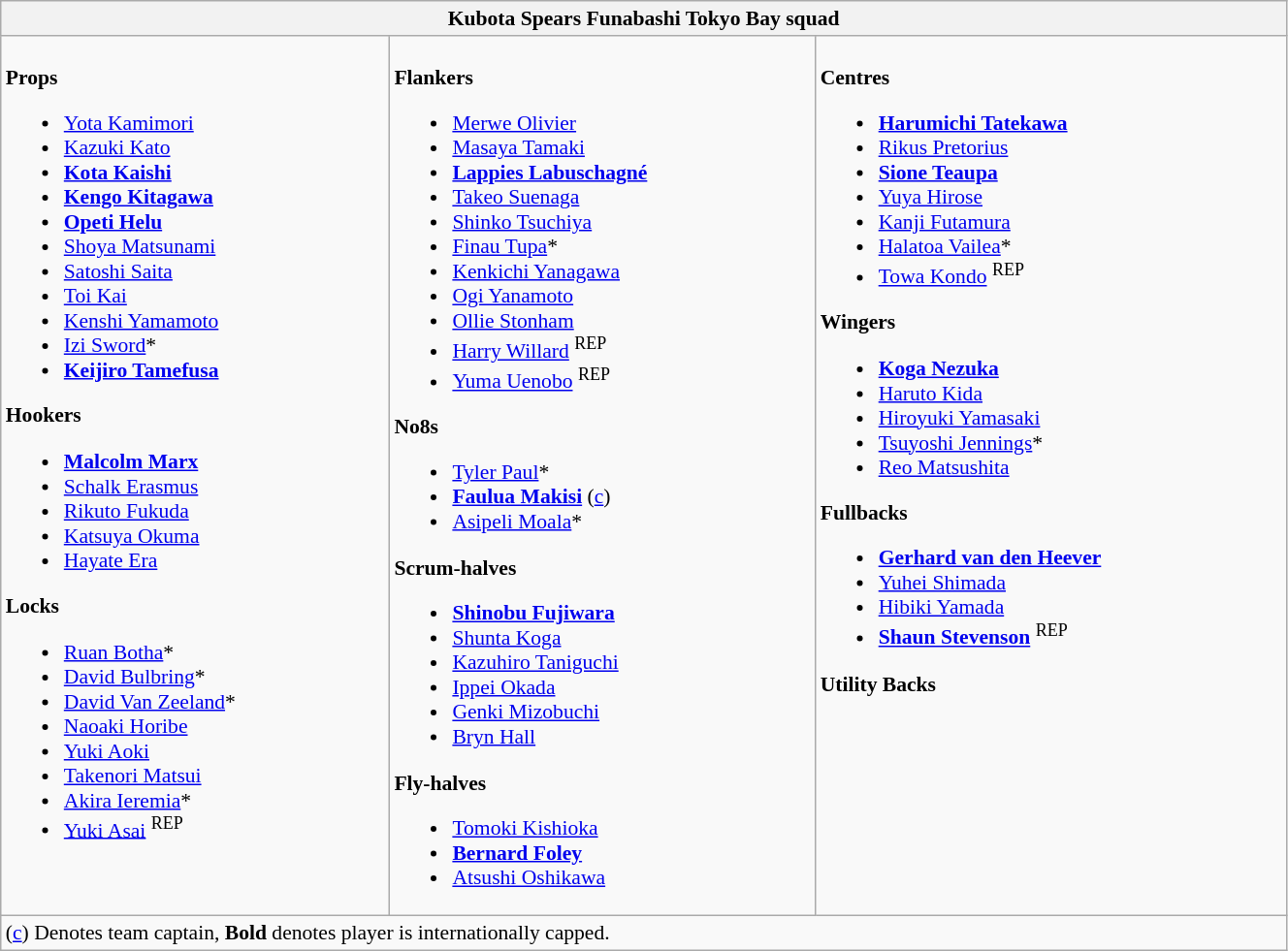<table class="wikitable" style="text-align:left; font-size:90%; width:70%">
<tr>
<th colspan="100%">Kubota Spears Funabashi Tokyo Bay squad</th>
</tr>
<tr valign="top">
<td><br><strong>Props</strong><ul><li> <a href='#'>Yota Kamimori</a></li><li> <a href='#'>Kazuki Kato</a></li><li> <strong><a href='#'>Kota Kaishi</a></strong></li><li> <strong><a href='#'>Kengo Kitagawa</a></strong></li><li> <strong><a href='#'>Opeti Helu</a></strong></li><li> <a href='#'>Shoya Matsunami</a></li><li> <a href='#'>Satoshi Saita</a></li><li> <a href='#'>Toi Kai</a></li><li> <a href='#'>Kenshi Yamamoto</a></li><li> <a href='#'>Izi Sword</a>*</li><li> <strong><a href='#'>Keijiro Tamefusa</a></strong></li></ul><strong>Hookers</strong><ul><li> <strong><a href='#'>Malcolm Marx</a></strong></li><li> <a href='#'>Schalk Erasmus</a></li><li> <a href='#'>Rikuto Fukuda</a></li><li> <a href='#'>Katsuya Okuma</a></li><li> <a href='#'>Hayate Era</a></li></ul><strong>Locks</strong><ul><li> <a href='#'>Ruan Botha</a>*</li><li> <a href='#'>David Bulbring</a>*</li><li> <a href='#'>David Van Zeeland</a>*</li><li> <a href='#'>Naoaki Horibe</a></li><li> <a href='#'>Yuki Aoki</a></li><li> <a href='#'>Takenori Matsui</a></li><li> <a href='#'>Akira Ieremia</a>*</li><li> <a href='#'>Yuki Asai</a> <sup>REP</sup></li></ul></td>
<td><br><strong>Flankers</strong><ul><li> <a href='#'>Merwe Olivier</a></li><li> <a href='#'>Masaya Tamaki</a></li><li> <strong><a href='#'>Lappies Labuschagné</a></strong></li><li> <a href='#'>Takeo Suenaga</a></li><li> <a href='#'>Shinko Tsuchiya</a></li><li> <a href='#'>Finau Tupa</a>*</li><li> <a href='#'>Kenkichi Yanagawa</a></li><li> <a href='#'>Ogi Yanamoto</a></li><li> <a href='#'>Ollie Stonham</a></li><li> <a href='#'>Harry Willard</a> <sup>REP</sup></li><li> <a href='#'>Yuma Uenobo</a> <sup>REP</sup></li></ul><strong>No8s</strong><ul><li> <a href='#'>Tyler Paul</a>*</li><li> <strong><a href='#'>Faulua Makisi</a></strong> (<a href='#'>c</a>)</li><li> <a href='#'>Asipeli Moala</a>*</li></ul><strong>Scrum-halves</strong><ul><li> <strong><a href='#'>Shinobu Fujiwara</a></strong></li><li> <a href='#'>Shunta Koga</a></li><li> <a href='#'>Kazuhiro Taniguchi</a></li><li> <a href='#'>Ippei Okada</a></li><li> <a href='#'>Genki Mizobuchi</a></li><li> <a href='#'>Bryn Hall</a></li></ul><strong>Fly-halves</strong><ul><li> <a href='#'>Tomoki Kishioka</a></li><li> <strong><a href='#'>Bernard Foley</a></strong></li><li> <a href='#'>Atsushi Oshikawa</a></li></ul></td>
<td><br><strong>Centres</strong><ul><li> <strong><a href='#'>Harumichi Tatekawa</a></strong></li><li> <a href='#'>Rikus Pretorius</a></li><li> <strong><a href='#'>Sione Teaupa</a></strong></li><li> <a href='#'>Yuya Hirose</a></li><li> <a href='#'>Kanji Futamura</a></li><li> <a href='#'>Halatoa Vailea</a>*</li><li> <a href='#'>Towa Kondo</a> <sup>REP</sup></li></ul><strong>Wingers</strong><ul><li> <strong><a href='#'>Koga Nezuka</a></strong></li><li> <a href='#'>Haruto Kida</a></li><li> <a href='#'>Hiroyuki Yamasaki</a></li><li> <a href='#'>Tsuyoshi Jennings</a>*</li><li> <a href='#'>Reo Matsushita</a></li></ul><strong>Fullbacks</strong><ul><li> <strong><a href='#'>Gerhard van den Heever</a></strong></li><li> <a href='#'>Yuhei Shimada</a></li><li> <a href='#'>Hibiki Yamada</a></li><li> <strong><a href='#'>Shaun Stevenson</a></strong> <sup>REP</sup></li></ul><strong>Utility Backs</strong></td>
</tr>
<tr>
<td colspan="100%" style="height: 10px;">(<a href='#'>c</a>) Denotes team captain, <strong>Bold</strong> denotes player is internationally capped.</td>
</tr>
</table>
